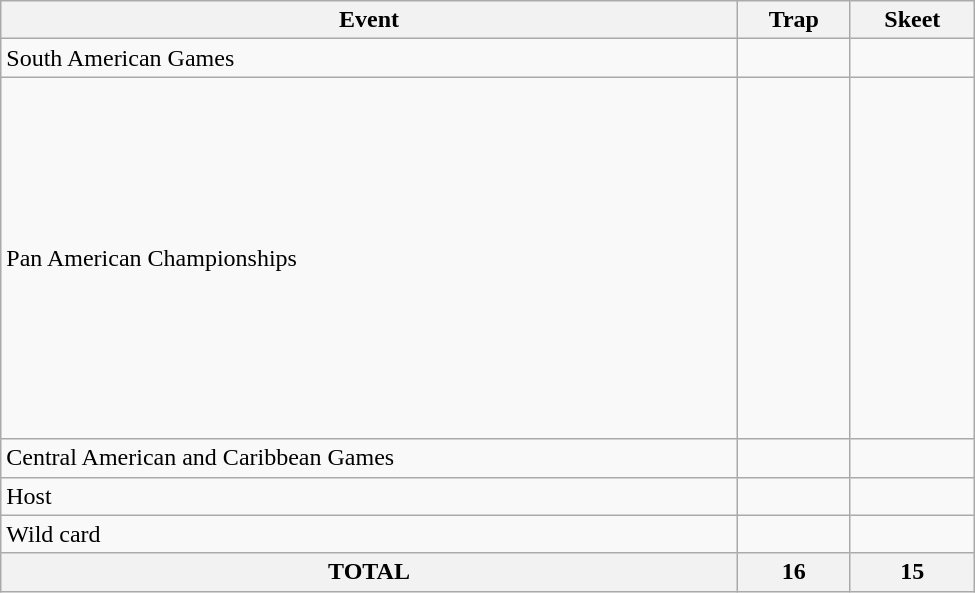<table class=wikitable style="text-align:left" width=650>
<tr>
<th>Event</th>
<th>Trap</th>
<th>Skeet</th>
</tr>
<tr>
<td>South American Games</td>
<td></td>
<td><br></td>
</tr>
<tr>
<td>Pan American Championships</td>
<td><br><br><br><br><br><br><br><br><br><br><br><br><br></td>
<td><br><br><br><br><br><br><br><br><br><br></td>
</tr>
<tr>
<td>Central American and Caribbean Games</td>
<td><br></td>
<td></td>
</tr>
<tr>
<td>Host</td>
<td></td>
<td></td>
</tr>
<tr>
<td>Wild card</td>
<td></td>
<td></td>
</tr>
<tr>
<th>TOTAL</th>
<th>16</th>
<th>15</th>
</tr>
</table>
